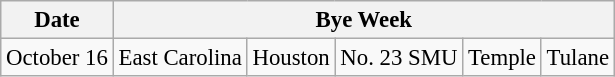<table class="wikitable" style="font-size:95%;">
<tr>
<th>Date</th>
<th colspan="5">Bye Week</th>
</tr>
<tr>
<td>October 16</td>
<td>East Carolina</td>
<td>Houston</td>
<td>No. 23 SMU</td>
<td>Temple</td>
<td>Tulane</td>
</tr>
</table>
